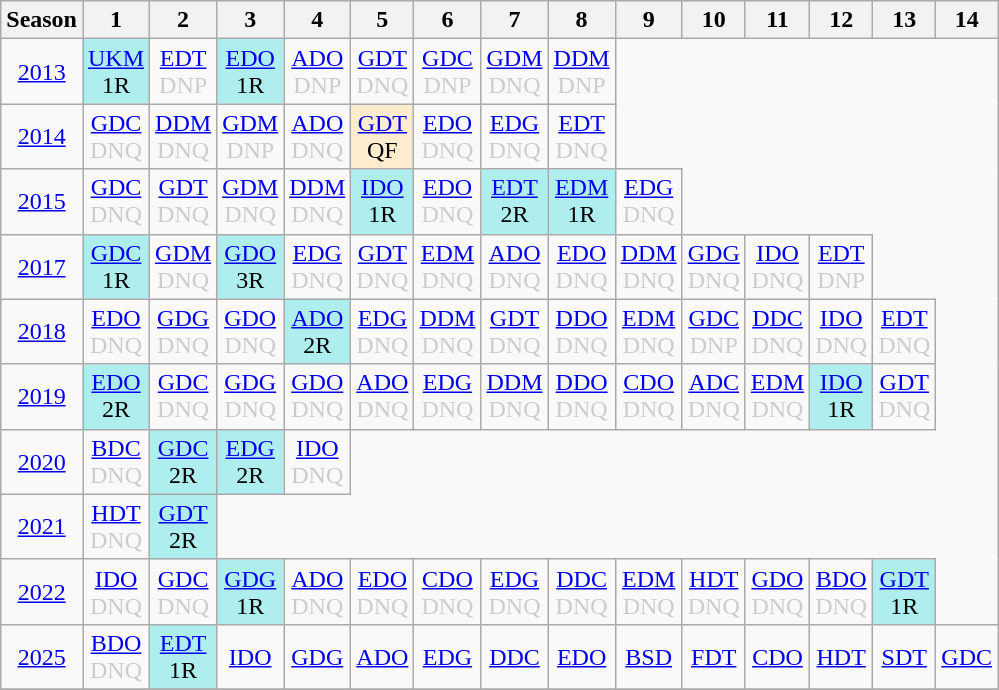<table class="wikitable" style="width:50%; margin:0">
<tr>
<th>Season</th>
<th>1</th>
<th>2</th>
<th>3</th>
<th>4</th>
<th>5</th>
<th>6</th>
<th>7</th>
<th>8</th>
<th>9</th>
<th>10</th>
<th>11</th>
<th>12</th>
<th>13</th>
<th>14</th>
</tr>
<tr>
<td style="text-align:center;"background:#efefef;"><a href='#'>2013</a></td>
<td style="text-align:center; background:#afeeee;"><a href='#'>UKM</a><br>1R</td>
<td style="text-align:center; color:#ccc;"><a href='#'>EDT</a><br>DNP</td>
<td style="text-align:center; background:#afeeee;"><a href='#'>EDO</a><br>1R</td>
<td style="text-align:center; color:#ccc;"><a href='#'>ADO</a><br>DNP</td>
<td style="text-align:center; color:#ccc;"><a href='#'>GDT</a><br>DNQ</td>
<td style="text-align:center; color:#ccc;"><a href='#'>GDC</a><br>DNP</td>
<td style="text-align:center; color:#ccc;"><a href='#'>GDM</a><br>DNQ</td>
<td style="text-align:center; color:#ccc;"><a href='#'>DDM</a><br>DNP</td>
</tr>
<tr>
<td style="text-align:center;"background:#efefef;"><a href='#'>2014</a></td>
<td style="text-align:center; color:#ccc;"><a href='#'>GDC</a><br>DNQ</td>
<td style="text-align:center; color:#ccc;"><a href='#'>DDM</a><br>DNQ</td>
<td style="text-align:center; color:#ccc;"><a href='#'>GDM</a><br>DNP</td>
<td style="text-align:center; color:#ccc;"><a href='#'>ADO</a><br>DNQ</td>
<td style="text-align:center; background:#ffebcd;"><a href='#'>GDT</a><br>QF</td>
<td style="text-align:center; color:#ccc;"><a href='#'>EDO</a><br>DNQ</td>
<td style="text-align:center; color:#ccc;"><a href='#'>EDG</a><br>DNQ</td>
<td style="text-align:center; color:#ccc;"><a href='#'>EDT</a><br>DNQ</td>
</tr>
<tr>
<td style="text-align:center;"background:#efefef;"><a href='#'>2015</a></td>
<td style="text-align:center; color:#ccc;"><a href='#'>GDC</a><br>DNQ</td>
<td style="text-align:center; color:#ccc;"><a href='#'>GDT</a><br>DNQ</td>
<td style="text-align:center; color:#ccc;"><a href='#'>GDM</a><br>DNQ</td>
<td style="text-align:center; color:#ccc;"><a href='#'>DDM</a><br>DNQ</td>
<td style="text-align:center; background:#afeeee;"><a href='#'>IDO</a><br>1R</td>
<td style="text-align:center; color:#ccc;"><a href='#'>EDO</a><br>DNQ</td>
<td style="text-align:center; background:#afeeee;"><a href='#'>EDT</a><br>2R</td>
<td style="text-align:center; background:#afeeee;"><a href='#'>EDM</a><br>1R</td>
<td style="text-align:center; color:#ccc;"><a href='#'>EDG</a><br>DNQ</td>
</tr>
<tr>
<td style="text-align:center;"background:#efefef;"><a href='#'>2017</a></td>
<td style="text-align:center; background:#afeeee;"><a href='#'>GDC</a><br>1R</td>
<td style="text-align:center; color:#ccc;"><a href='#'>GDM</a><br>DNQ</td>
<td style="text-align:center; background:#afeeee;"><a href='#'>GDO</a><br>3R</td>
<td style="text-align:center; color:#ccc;"><a href='#'>EDG</a><br>DNQ</td>
<td style="text-align:center; color:#ccc;"><a href='#'>GDT</a><br>DNQ</td>
<td style="text-align:center; color:#ccc;"><a href='#'>EDM</a><br>DNQ</td>
<td style="text-align:center; color:#ccc;"><a href='#'>ADO</a><br>DNQ</td>
<td style="text-align:center; color:#ccc;"><a href='#'>EDO</a><br>DNQ</td>
<td style="text-align:center; color:#ccc;"><a href='#'>DDM</a><br>DNQ</td>
<td style="text-align:center; color:#ccc;"><a href='#'>GDG</a><br>DNQ</td>
<td style="text-align:center; color:#ccc;"><a href='#'>IDO</a><br>DNQ</td>
<td style="text-align:center; color:#ccc;"><a href='#'>EDT</a><br>DNP</td>
</tr>
<tr>
<td style="text-align:center;"background:#efefef;"><a href='#'>2018</a></td>
<td style="text-align:center; color:#ccc;"><a href='#'>EDO</a><br>DNQ</td>
<td style="text-align:center; color:#ccc;"><a href='#'>GDG</a><br>DNQ</td>
<td style="text-align:center; color:#ccc;"><a href='#'>GDO</a><br>DNQ</td>
<td style="text-align:center; background:#afeeee;"><a href='#'>ADO</a><br>2R</td>
<td style="text-align:center; color:#ccc;"><a href='#'>EDG</a><br>DNQ</td>
<td style="text-align:center; color:#ccc;"><a href='#'>DDM</a><br>DNQ</td>
<td style="text-align:center; color:#ccc;"><a href='#'>GDT</a><br>DNQ</td>
<td style="text-align:center; color:#ccc;"><a href='#'>DDO</a><br>DNQ</td>
<td style="text-align:center; color:#ccc;"><a href='#'>EDM</a><br>DNQ</td>
<td style="text-align:center; color:#ccc;"><a href='#'>GDC</a><br>DNP</td>
<td style="text-align:center; color:#ccc;"><a href='#'>DDC</a><br>DNQ</td>
<td style="text-align:center; color:#ccc;"><a href='#'>IDO</a><br>DNQ</td>
<td style="text-align:center; color:#ccc;"><a href='#'>EDT</a><br>DNQ</td>
</tr>
<tr>
<td style="text-align:center;"background:#efefef;"><a href='#'>2019</a></td>
<td style="text-align:center; background:#afeeee;"><a href='#'>EDO</a><br>2R</td>
<td style="text-align:center; color:#ccc;"><a href='#'>GDC</a><br>DNQ</td>
<td style="text-align:center; color:#ccc;"><a href='#'>GDG</a><br>DNQ</td>
<td style="text-align:center; color:#ccc;"><a href='#'>GDO</a><br>DNQ</td>
<td style="text-align:center; color:#ccc;"><a href='#'>ADO</a><br>DNQ</td>
<td style="text-align:center; color:#ccc;"><a href='#'>EDG</a><br>DNQ</td>
<td style="text-align:center; color:#ccc;"><a href='#'>DDM</a><br>DNQ</td>
<td style="text-align:center; color:#ccc;"><a href='#'>DDO</a><br>DNQ</td>
<td style="text-align:center; color:#ccc;"><a href='#'>CDO</a><br>DNQ</td>
<td style="text-align:center; color:#ccc;"><a href='#'>ADC</a><br>DNQ</td>
<td style="text-align:center; color:#ccc;"><a href='#'>EDM</a><br>DNQ</td>
<td style="text-align:center; background:#afeeee;"><a href='#'>IDO</a><br>1R</td>
<td style="text-align:center; color:#ccc;"><a href='#'>GDT</a><br>DNQ</td>
</tr>
<tr>
<td style="text-align:center;"background:#efefef;"><a href='#'>2020</a></td>
<td style="text-align:center; color:#ccc;"><a href='#'>BDC</a><br>DNQ</td>
<td style="text-align:center; background:#afeeee;"><a href='#'>GDC</a><br>2R</td>
<td style="text-align:center; background:#afeeee;"><a href='#'>EDG</a><br>2R</td>
<td style="text-align:center; color:#ccc;"><a href='#'>IDO</a><br>DNQ</td>
</tr>
<tr>
<td style="text-align:center;"background:#efefef;"><a href='#'>2021</a></td>
<td style="text-align:center; color:#ccc;"><a href='#'>HDT</a><br>DNQ</td>
<td style="text-align:center; background:#afeeee;"><a href='#'>GDT</a><br>2R</td>
</tr>
<tr>
<td style="text-align:center;"background:#efefef;"><a href='#'>2022</a></td>
<td style="text-align:center; color:#ccc;"><a href='#'>IDO</a><br>DNQ</td>
<td style="text-align:center; color:#ccc;"><a href='#'>GDC</a><br>DNQ</td>
<td style="text-align:center; background:#afeeee;"><a href='#'>GDG</a><br>1R</td>
<td style="text-align:center; color:#ccc;"><a href='#'>ADO</a><br>DNQ</td>
<td style="text-align:center; color:#ccc;"><a href='#'>EDO</a><br>DNQ</td>
<td style="text-align:center; color:#ccc;"><a href='#'>CDO</a><br>DNQ</td>
<td style="text-align:center; color:#ccc;"><a href='#'>EDG</a><br>DNQ</td>
<td style="text-align:center; color:#ccc;"><a href='#'>DDC</a><br>DNQ</td>
<td style="text-align:center; color:#ccc;"><a href='#'>EDM</a><br>DNQ</td>
<td style="text-align:center; color:#ccc;"><a href='#'>HDT</a><br>DNQ</td>
<td style="text-align:center; color:#ccc;"><a href='#'>GDO</a><br>DNQ</td>
<td style="text-align:center; color:#ccc;"><a href='#'>BDO</a><br>DNQ</td>
<td style="text-align:center; background:#afeeee;"><a href='#'>GDT</a><br>1R</td>
</tr>
<tr>
<td style="text-align:center;"background:#efefef;"><a href='#'>2025</a></td>
<td style="text-align:center; color:#ccc;"><a href='#'>BDO</a><br>DNQ</td>
<td style="text-align:center; background:#afeeee;"><a href='#'>EDT</a><br>1R</td>
<td style="text-align:center; color:#ccc;"><a href='#'>IDO</a><br></td>
<td style="text-align:center; color:#ccc;"><a href='#'>GDG</a><br></td>
<td style="text-align:center; color:#ccc;"><a href='#'>ADO</a><br></td>
<td style="text-align:center; color:#ccc;"><a href='#'>EDG</a><br></td>
<td style="text-align:center; color:#ccc;"><a href='#'>DDC</a><br></td>
<td style="text-align:center; color:#ccc;"><a href='#'>EDO</a><br></td>
<td style="text-align:center; color:#ccc;"><a href='#'>BSD</a><br></td>
<td style="text-align:center; color:#ccc;"><a href='#'>FDT</a><br></td>
<td style="text-align:center; color:#ccc;"><a href='#'>CDO</a><br></td>
<td style="text-align:center; color:#ccc;"><a href='#'>HDT</a><br></td>
<td style="text-align:center; color:#ccc;"><a href='#'>SDT</a><br></td>
<td style="text-align:center; color:#ccc;"><a href='#'>GDC</a><br></td>
</tr>
<tr>
</tr>
</table>
